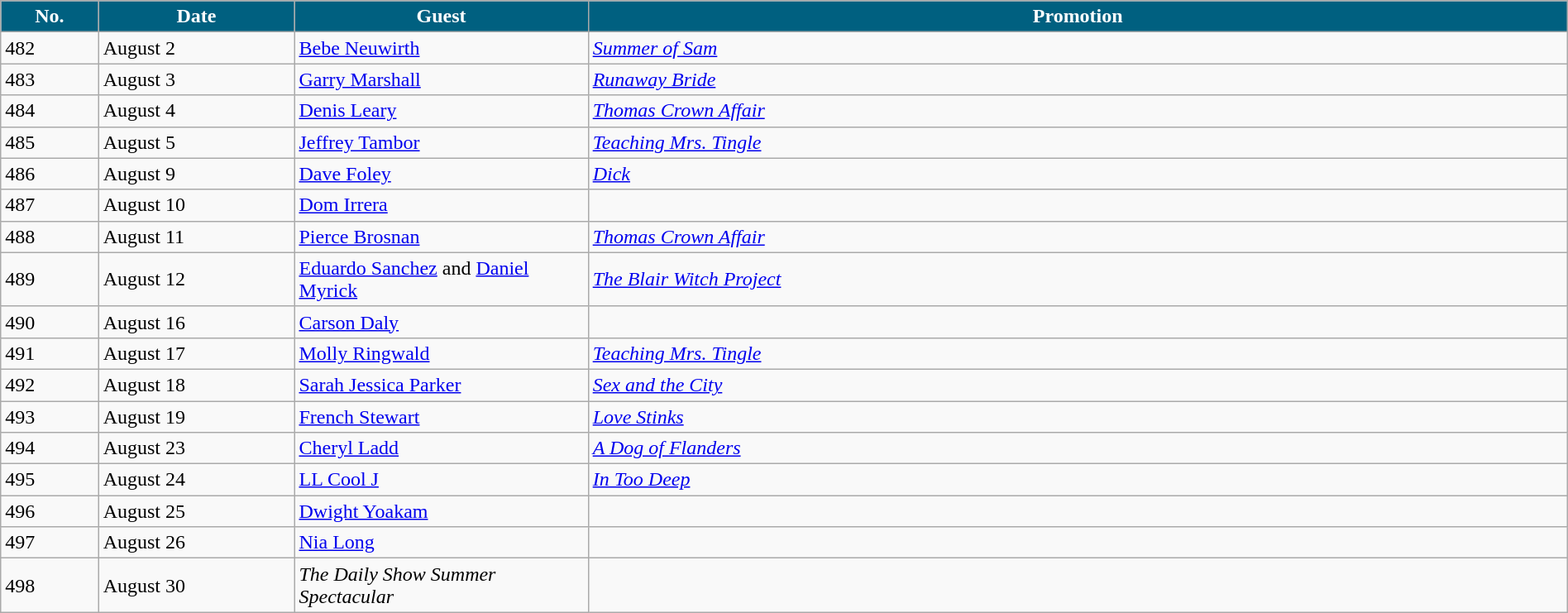<table class="wikitable" width="100%">
<tr>
<th width="5%" style="background:#006080; color:white"><abbr>No.</abbr></th>
<th width="10%" style="background:#006080; color:white">Date</th>
<th width="15%" style="background:#006080; color:white">Guest</th>
<th width="50%" style="background:#006080; color:white">Promotion</th>
</tr>
<tr>
<td>482</td>
<td>August 2</td>
<td><a href='#'>Bebe Neuwirth</a></td>
<td><em><a href='#'>Summer of Sam</a></em></td>
</tr>
<tr>
<td>483</td>
<td>August 3</td>
<td><a href='#'>Garry Marshall</a></td>
<td><em><a href='#'>Runaway Bride</a></em></td>
</tr>
<tr>
<td>484</td>
<td>August 4</td>
<td><a href='#'>Denis Leary</a></td>
<td><em><a href='#'>Thomas Crown Affair</a></em></td>
</tr>
<tr>
<td>485</td>
<td>August 5</td>
<td><a href='#'>Jeffrey Tambor</a></td>
<td><em><a href='#'>Teaching Mrs. Tingle</a></em></td>
</tr>
<tr>
<td>486</td>
<td>August 9</td>
<td><a href='#'>Dave Foley</a></td>
<td><em><a href='#'>Dick</a></em></td>
</tr>
<tr>
<td>487</td>
<td>August 10</td>
<td><a href='#'>Dom Irrera</a></td>
<td></td>
</tr>
<tr>
<td>488</td>
<td>August 11</td>
<td><a href='#'>Pierce Brosnan</a></td>
<td><em><a href='#'>Thomas Crown Affair</a></em></td>
</tr>
<tr>
<td>489</td>
<td>August 12</td>
<td><a href='#'>Eduardo Sanchez</a> and <a href='#'>Daniel Myrick</a></td>
<td><em><a href='#'>The Blair Witch Project</a></em></td>
</tr>
<tr>
<td>490</td>
<td>August 16</td>
<td><a href='#'>Carson Daly</a></td>
<td></td>
</tr>
<tr>
<td>491</td>
<td>August 17</td>
<td><a href='#'>Molly Ringwald</a></td>
<td><em><a href='#'>Teaching Mrs. Tingle</a></em></td>
</tr>
<tr>
<td>492</td>
<td>August 18</td>
<td><a href='#'>Sarah Jessica Parker</a></td>
<td><em><a href='#'>Sex and the City</a></em></td>
</tr>
<tr>
<td>493</td>
<td>August 19</td>
<td><a href='#'>French Stewart</a></td>
<td><em><a href='#'>Love Stinks</a></em></td>
</tr>
<tr>
<td>494</td>
<td>August 23</td>
<td><a href='#'>Cheryl Ladd</a></td>
<td><em><a href='#'>A Dog of Flanders</a></em></td>
</tr>
<tr>
<td>495</td>
<td>August 24</td>
<td><a href='#'>LL Cool J</a></td>
<td><em><a href='#'>In Too Deep</a></em></td>
</tr>
<tr>
<td>496</td>
<td>August 25</td>
<td><a href='#'>Dwight Yoakam</a></td>
<td></td>
</tr>
<tr>
<td>497</td>
<td>August 26</td>
<td><a href='#'>Nia Long</a></td>
<td></td>
</tr>
<tr>
<td>498</td>
<td>August 30</td>
<td><em>The Daily Show Summer Spectacular</em></td>
<td></td>
</tr>
</table>
